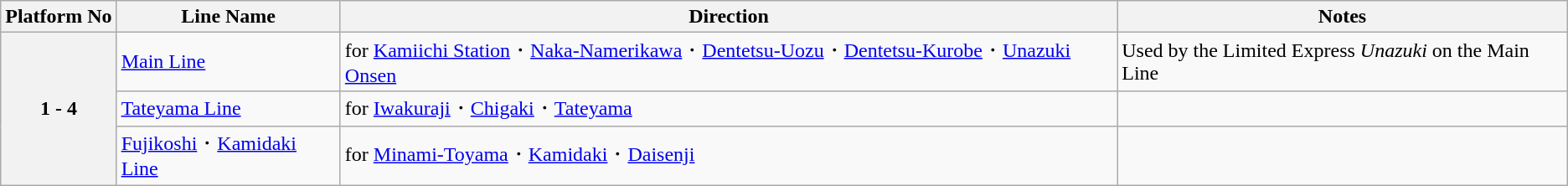<table class="wikitable">
<tr>
<th nowrap="nowrap">Platform No </th>
<th>Line Name</th>
<th>Direction</th>
<th>Notes</th>
</tr>
<tr>
<th rowspan="3">1 - 4</th>
<td><a href='#'>Main Line</a></td>
<td>for <a href='#'>Kamiichi Station</a>・<a href='#'>Naka-Namerikawa</a>・<a href='#'>Dentetsu-Uozu</a>・<a href='#'>Dentetsu-Kurobe</a>・<a href='#'>Unazuki Onsen</a></td>
<td>Used by the Limited Express <em>Unazuki</em> on the Main Line</td>
</tr>
<tr>
<td><a href='#'>Tateyama Line</a></td>
<td>for <a href='#'>Iwakuraji</a>・<a href='#'>Chigaki</a>・<a href='#'>Tateyama</a></td>
<td></td>
</tr>
<tr>
<td><a href='#'>Fujikoshi</a>・<a href='#'>Kamidaki Line</a></td>
<td>for <a href='#'>Minami-Toyama</a>・<a href='#'>Kamidaki</a>・<a href='#'>Daisenji</a></td>
<td></td>
</tr>
</table>
